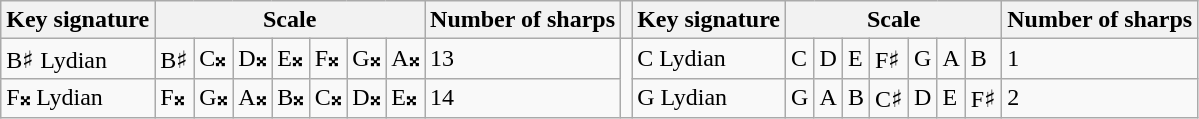<table class="wikitable">
<tr>
<th>Key signature</th>
<th colspan="7">Scale</th>
<th>Number of sharps</th>
<th></th>
<th>Key signature</th>
<th colspan="7">Scale</th>
<th>Number of sharps</th>
</tr>
<tr>
<td>B♯ Lydian</td>
<td>B♯</td>
<td>C𝄪</td>
<td>D𝄪</td>
<td>E𝄪</td>
<td>F𝄪</td>
<td>G𝄪</td>
<td>A𝄪</td>
<td>13</td>
<td rowspan="2"></td>
<td>C Lydian</td>
<td>C</td>
<td>D</td>
<td>E</td>
<td>F♯</td>
<td>G</td>
<td>A</td>
<td>B</td>
<td>1</td>
</tr>
<tr>
<td>F𝄪 Lydian</td>
<td>F𝄪</td>
<td>G𝄪</td>
<td>A𝄪</td>
<td>B𝄪</td>
<td>C𝄪</td>
<td>D𝄪</td>
<td>E𝄪</td>
<td>14</td>
<td>G Lydian</td>
<td>G</td>
<td>A</td>
<td>B</td>
<td>C♯</td>
<td>D</td>
<td>E</td>
<td>F♯</td>
<td>2</td>
</tr>
</table>
